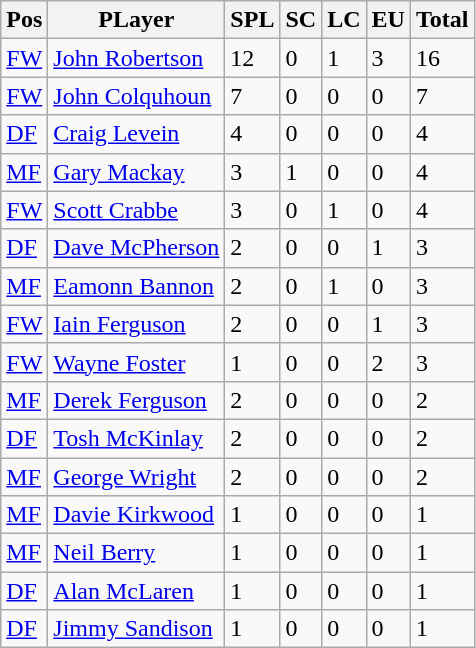<table class="wikitable">
<tr>
<th>Pos</th>
<th>PLayer</th>
<th>SPL</th>
<th>SC</th>
<th>LC</th>
<th>EU</th>
<th>Total</th>
</tr>
<tr>
<td><a href='#'>FW</a></td>
<td> <a href='#'>John Robertson</a></td>
<td>12</td>
<td>0</td>
<td>1</td>
<td>3</td>
<td>16</td>
</tr>
<tr>
<td><a href='#'>FW</a></td>
<td> <a href='#'>John Colquhoun</a></td>
<td>7</td>
<td>0</td>
<td>0</td>
<td>0</td>
<td>7</td>
</tr>
<tr>
<td><a href='#'>DF</a></td>
<td> <a href='#'>Craig Levein</a></td>
<td>4</td>
<td>0</td>
<td>0</td>
<td>0</td>
<td>4</td>
</tr>
<tr>
<td><a href='#'>MF</a></td>
<td> <a href='#'>Gary Mackay</a></td>
<td>3</td>
<td>1</td>
<td>0</td>
<td>0</td>
<td>4</td>
</tr>
<tr>
<td><a href='#'>FW</a></td>
<td> <a href='#'>Scott Crabbe</a></td>
<td>3</td>
<td>0</td>
<td>1</td>
<td>0</td>
<td>4</td>
</tr>
<tr>
<td><a href='#'>DF</a></td>
<td> <a href='#'>Dave McPherson</a></td>
<td>2</td>
<td>0</td>
<td>0</td>
<td>1</td>
<td>3</td>
</tr>
<tr>
<td><a href='#'>MF</a></td>
<td> <a href='#'>Eamonn Bannon</a></td>
<td>2</td>
<td>0</td>
<td>1</td>
<td>0</td>
<td>3</td>
</tr>
<tr>
<td><a href='#'>FW</a></td>
<td> <a href='#'>Iain Ferguson</a></td>
<td>2</td>
<td>0</td>
<td>0</td>
<td>1</td>
<td>3</td>
</tr>
<tr>
<td><a href='#'>FW</a></td>
<td> <a href='#'>Wayne Foster</a></td>
<td>1</td>
<td>0</td>
<td>0</td>
<td>2</td>
<td>3</td>
</tr>
<tr>
<td><a href='#'>MF</a></td>
<td> <a href='#'>Derek Ferguson</a></td>
<td>2</td>
<td>0</td>
<td>0</td>
<td>0</td>
<td>2</td>
</tr>
<tr>
<td><a href='#'>DF</a></td>
<td> <a href='#'>Tosh McKinlay</a></td>
<td>2</td>
<td>0</td>
<td>0</td>
<td>0</td>
<td>2</td>
</tr>
<tr>
<td><a href='#'>MF</a></td>
<td> <a href='#'>George Wright</a></td>
<td>2</td>
<td>0</td>
<td>0</td>
<td>0</td>
<td>2</td>
</tr>
<tr>
<td><a href='#'>MF</a></td>
<td> <a href='#'>Davie Kirkwood</a></td>
<td>1</td>
<td>0</td>
<td>0</td>
<td>0</td>
<td>1</td>
</tr>
<tr>
<td><a href='#'>MF</a></td>
<td> <a href='#'>Neil Berry</a></td>
<td>1</td>
<td>0</td>
<td>0</td>
<td>0</td>
<td>1</td>
</tr>
<tr>
<td><a href='#'>DF</a></td>
<td> <a href='#'>Alan McLaren</a></td>
<td>1</td>
<td>0</td>
<td>0</td>
<td>0</td>
<td>1</td>
</tr>
<tr>
<td><a href='#'>DF</a></td>
<td> <a href='#'>Jimmy Sandison</a></td>
<td>1</td>
<td>0</td>
<td>0</td>
<td>0</td>
<td>1</td>
</tr>
</table>
